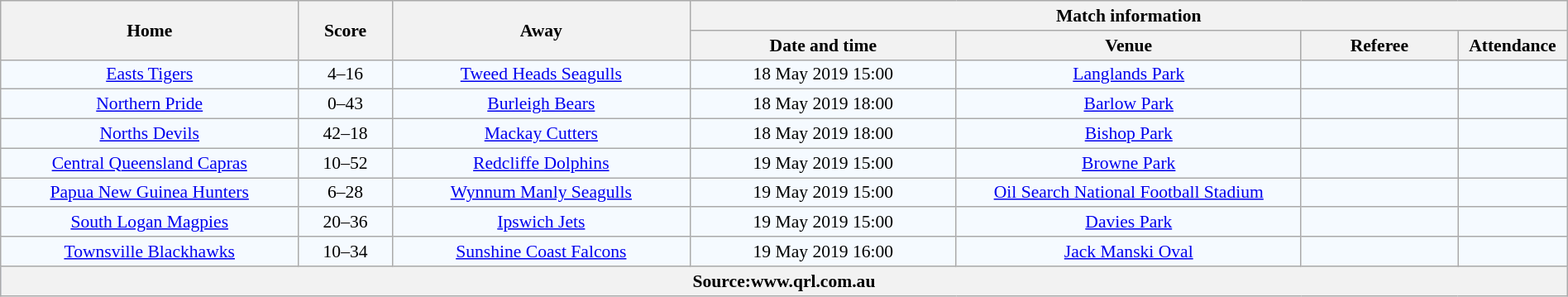<table class="wikitable" width="100%" style="border-collapse:collapse; font-size:90%; text-align:center;">
<tr>
<th rowspan="2" width="19%">Home</th>
<th rowspan="2" width="6%">Score</th>
<th rowspan="2" width="19%">Away</th>
<th colspan="4">Match information</th>
</tr>
<tr bgcolor="#CCCCCC">
<th width="17%">Date and time</th>
<th width="22%">Venue</th>
<th width="10%">Referee</th>
<th width="7%">Attendance</th>
</tr>
<tr bgcolor="#F5FAFF">
<td> <a href='#'>Easts Tigers</a></td>
<td>4–16</td>
<td> <a href='#'>Tweed Heads Seagulls</a></td>
<td>18 May 2019 15:00</td>
<td><a href='#'>Langlands Park</a></td>
<td></td>
<td></td>
</tr>
<tr bgcolor="#F5FAFF">
<td> <a href='#'>Northern Pride</a></td>
<td>0–43</td>
<td> <a href='#'>Burleigh Bears</a></td>
<td>18 May 2019 18:00</td>
<td><a href='#'>Barlow Park</a></td>
<td></td>
<td></td>
</tr>
<tr bgcolor="#F5FAFF">
<td> <a href='#'>Norths Devils</a></td>
<td>42–18</td>
<td> <a href='#'>Mackay Cutters</a></td>
<td>18 May 2019 18:00</td>
<td><a href='#'>Bishop Park</a></td>
<td></td>
<td></td>
</tr>
<tr bgcolor="#F5FAFF">
<td> <a href='#'>Central Queensland Capras</a></td>
<td>10–52</td>
<td> <a href='#'>Redcliffe Dolphins</a></td>
<td>19 May 2019 15:00</td>
<td><a href='#'>Browne Park</a></td>
<td></td>
<td></td>
</tr>
<tr bgcolor="#F5FAFF">
<td> <a href='#'>Papua New Guinea Hunters</a></td>
<td>6–28</td>
<td> <a href='#'>Wynnum Manly Seagulls</a></td>
<td>19 May 2019 15:00</td>
<td><a href='#'>Oil Search National Football Stadium</a></td>
<td></td>
<td></td>
</tr>
<tr bgcolor="#F5FAFF">
<td> <a href='#'>South Logan Magpies</a></td>
<td>20–36</td>
<td> <a href='#'>Ipswich Jets</a></td>
<td>19 May 2019 15:00</td>
<td><a href='#'>Davies Park</a></td>
<td></td>
<td></td>
</tr>
<tr bgcolor="#F5FAFF">
<td> <a href='#'>Townsville Blackhawks</a></td>
<td>10–34</td>
<td> <a href='#'>Sunshine Coast Falcons</a></td>
<td>19 May 2019 16:00</td>
<td><a href='#'>Jack Manski Oval</a></td>
<td></td>
<td></td>
</tr>
<tr bgcolor="#C1D8FF">
<th colspan="7">Source:www.qrl.com.au</th>
</tr>
</table>
